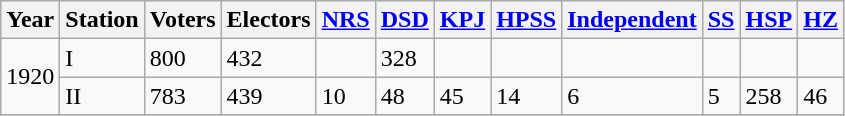<table class="wikitable sortable sticky-header">
<tr>
<th>Year</th>
<th>Station</th>
<th>Voters</th>
<th>Electors</th>
<th><a href='#'>NRS</a></th>
<th><a href='#'>DSD</a></th>
<th><a href='#'>KPJ</a></th>
<th><a href='#'>HPSS</a></th>
<th><a href='#'>Independent</a></th>
<th><a href='#'>SS</a></th>
<th><a href='#'>HSP</a></th>
<th><a href='#'>HZ</a></th>
</tr>
<tr>
<td rowspan="2">1920</td>
<td>I</td>
<td>800</td>
<td>432</td>
<td></td>
<td>328</td>
<td></td>
<td></td>
<td></td>
<td></td>
<td></td>
<td></td>
</tr>
<tr>
<td>II</td>
<td>783</td>
<td>439</td>
<td>10</td>
<td>48</td>
<td>45</td>
<td>14</td>
<td>6</td>
<td>5</td>
<td>258</td>
<td>46</td>
</tr>
<tr>
</tr>
</table>
